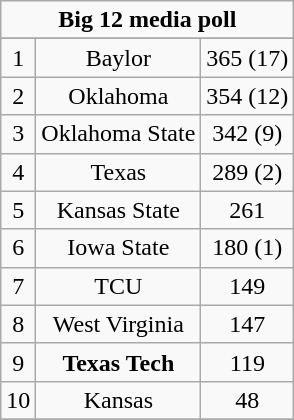<table class="wikitable" style="display: inline-table;">
<tr>
<td align="center" Colspan="3"><strong>Big 12 media poll</strong></td>
</tr>
<tr align="center">
</tr>
<tr align="center">
<td>1</td>
<td>Baylor</td>
<td>365 (17)</td>
</tr>
<tr align="center">
<td>2</td>
<td>Oklahoma</td>
<td>354 (12)</td>
</tr>
<tr align="center">
<td>3</td>
<td>Oklahoma State</td>
<td>342 (9)</td>
</tr>
<tr align="center">
<td>4</td>
<td>Texas</td>
<td>289 (2)</td>
</tr>
<tr align="center">
<td>5</td>
<td>Kansas State</td>
<td>261</td>
</tr>
<tr align="center">
<td>6</td>
<td>Iowa State</td>
<td>180 (1)</td>
</tr>
<tr align="center">
<td>7</td>
<td>TCU</td>
<td>149</td>
</tr>
<tr align="center">
<td>8</td>
<td>West Virginia</td>
<td>147</td>
</tr>
<tr align="center">
<td>9</td>
<td><strong>Texas Tech</strong></td>
<td>119</td>
</tr>
<tr align="center">
<td>10</td>
<td>Kansas</td>
<td>48</td>
</tr>
<tr>
</tr>
</table>
